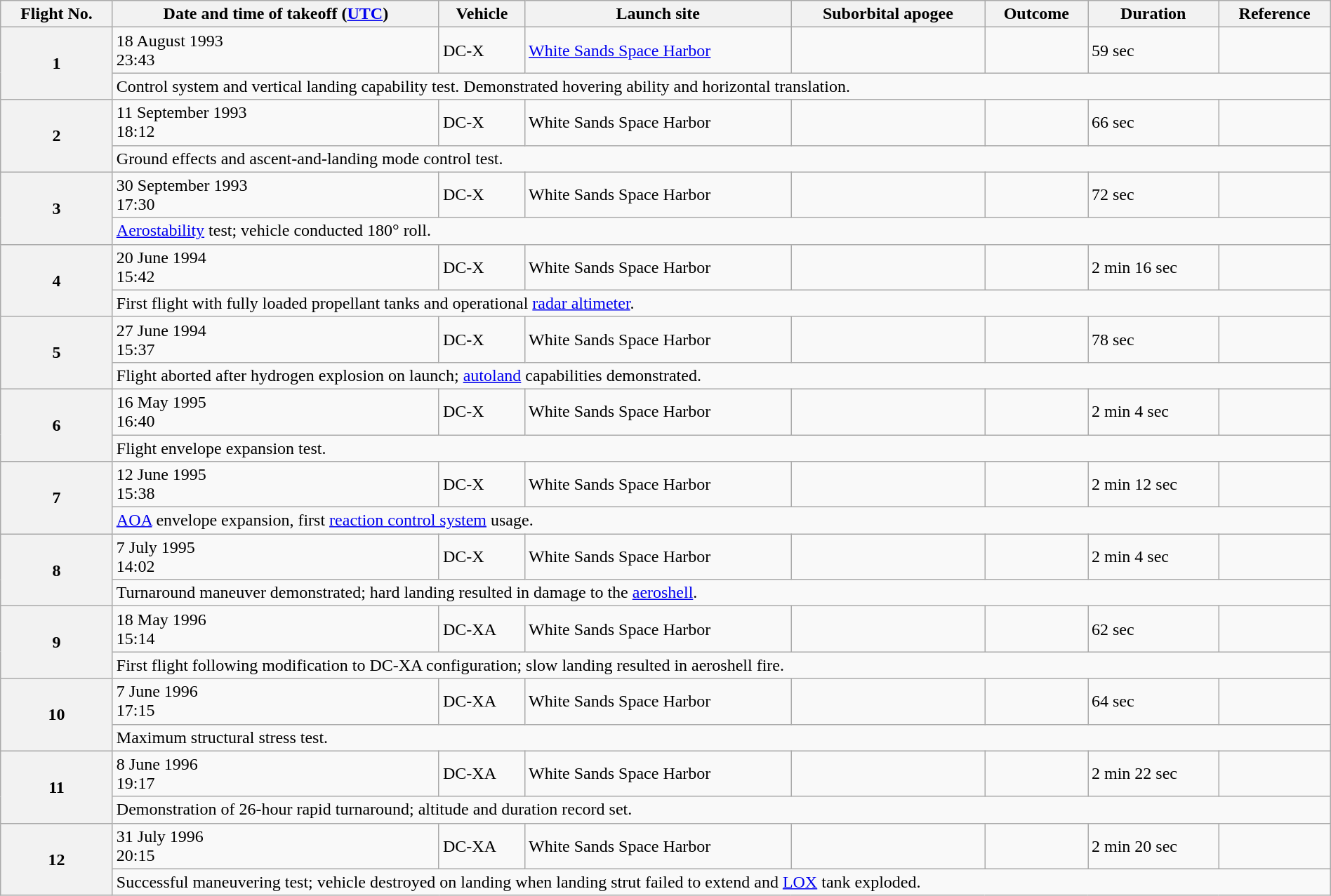<table class="wikitable plainrowheaders" style="width: 100%;">
<tr>
<th scope="col">Flight No.</th>
<th scope="col">Date and time of takeoff (<a href='#'>UTC</a>)</th>
<th scope="col">Vehicle</th>
<th scope="col">Launch site</th>
<th scope="col">Suborbital apogee</th>
<th scope="col">Outcome</th>
<th scope="col">Duration</th>
<th scope="col">Reference</th>
</tr>
<tr>
<th rowspan="2">1</th>
<td>18 August 1993<br>23:43</td>
<td>DC-X</td>
<td><a href='#'>White Sands Space Harbor</a></td>
<td></td>
<td></td>
<td>59 sec</td>
<td></td>
</tr>
<tr>
<td colspan=7>Control system and vertical landing capability test. Demonstrated hovering ability and  horizontal translation.</td>
</tr>
<tr>
<th rowspan="2">2</th>
<td>11 September 1993<br>18:12</td>
<td>DC-X</td>
<td>White Sands Space Harbor</td>
<td></td>
<td></td>
<td>66 sec</td>
<td></td>
</tr>
<tr>
<td colspan=7>Ground effects and ascent-and-landing mode control test.</td>
</tr>
<tr>
<th rowspan=2>3</th>
<td>30 September 1993<br>17:30</td>
<td>DC-X</td>
<td>White Sands Space Harbor</td>
<td></td>
<td></td>
<td>72 sec</td>
<td></td>
</tr>
<tr>
<td colspan=7><a href='#'>Aerostability</a> test; vehicle conducted 180° roll.</td>
</tr>
<tr>
<th rowspan="2">4</th>
<td>20 June 1994<br>15:42</td>
<td>DC-X</td>
<td>White Sands Space Harbor</td>
<td></td>
<td></td>
<td>2 min 16 sec</td>
<td></td>
</tr>
<tr>
<td colspan=7>First flight with fully loaded propellant tanks and operational <a href='#'>radar altimeter</a>.</td>
</tr>
<tr>
<th rowspan="2">5</th>
<td>27 June 1994<br>15:37</td>
<td>DC-X</td>
<td>White Sands Space Harbor</td>
<td></td>
<td></td>
<td>78 sec</td>
<td></td>
</tr>
<tr>
<td colspan=7>Flight aborted after hydrogen explosion on launch; <a href='#'>autoland</a> capabilities demonstrated.</td>
</tr>
<tr>
<th rowspan="2">6</th>
<td>16 May 1995<br>16:40</td>
<td>DC-X</td>
<td>White Sands Space Harbor</td>
<td></td>
<td></td>
<td>2 min 4 sec</td>
<td></td>
</tr>
<tr>
<td colspan=7>Flight envelope expansion test.</td>
</tr>
<tr>
<th rowspan="2">7</th>
<td>12 June 1995<br>15:38</td>
<td>DC-X</td>
<td>White Sands Space Harbor</td>
<td></td>
<td></td>
<td>2 min 12 sec</td>
<td></td>
</tr>
<tr>
<td colspan=7><a href='#'>AOA</a> envelope expansion, first <a href='#'>reaction control system</a> usage.</td>
</tr>
<tr>
<th rowspan="2">8</th>
<td>7 July 1995<br>14:02</td>
<td>DC-X</td>
<td>White Sands Space Harbor</td>
<td></td>
<td></td>
<td>2 min 4 sec</td>
<td></td>
</tr>
<tr>
<td colspan=7>Turnaround maneuver demonstrated; hard landing resulted in damage to the <a href='#'>aeroshell</a>.</td>
</tr>
<tr>
<th rowspan="2">9</th>
<td>18 May 1996<br>15:14</td>
<td>DC-XA</td>
<td>White Sands Space Harbor</td>
<td></td>
<td></td>
<td>62 sec</td>
<td></td>
</tr>
<tr>
<td colspan=7>First flight following modification to DC-XA configuration; slow landing resulted in aeroshell fire.</td>
</tr>
<tr>
<th rowspan="2">10</th>
<td>7 June 1996<br>17:15</td>
<td>DC-XA</td>
<td>White Sands Space Harbor</td>
<td></td>
<td></td>
<td>64 sec</td>
<td></td>
</tr>
<tr>
<td colspan=7>Maximum structural stress test.</td>
</tr>
<tr>
<th rowspan="2">11</th>
<td>8 June 1996<br>19:17</td>
<td>DC-XA</td>
<td>White Sands Space Harbor</td>
<td></td>
<td></td>
<td>2 min 22 sec</td>
<td></td>
</tr>
<tr>
<td colspan=7>Demonstration of 26-hour rapid turnaround; altitude and duration record set.</td>
</tr>
<tr>
<th rowspan="2">12</th>
<td>31 July 1996<br>20:15</td>
<td>DC-XA</td>
<td>White Sands Space Harbor</td>
<td></td>
<td></td>
<td>2 min 20 sec</td>
<td></td>
</tr>
<tr>
<td colspan=7>Successful maneuvering test; vehicle destroyed on landing when landing strut failed to extend and <a href='#'>LOX</a> tank exploded.</td>
</tr>
</table>
